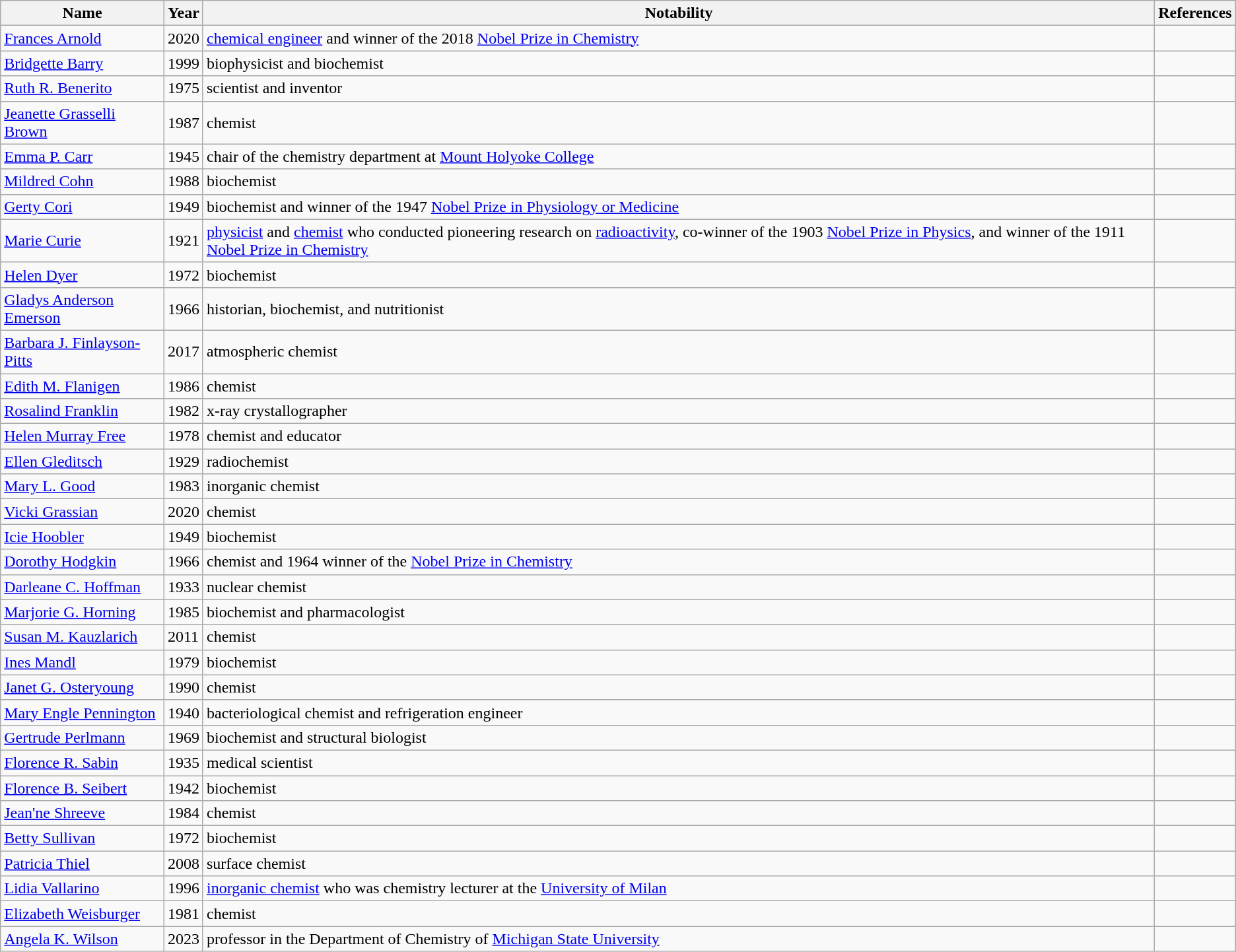<table class="wikitable sortable">
<tr>
<th>Name</th>
<th>Year</th>
<th>Notability</th>
<th>References</th>
</tr>
<tr>
<td><a href='#'>Frances Arnold</a></td>
<td>2020</td>
<td><a href='#'>chemical engineer</a> and winner of the 2018 <a href='#'>Nobel Prize in Chemistry</a></td>
<td></td>
</tr>
<tr>
<td><a href='#'>Bridgette Barry</a></td>
<td>1999</td>
<td>biophysicist and biochemist</td>
<td></td>
</tr>
<tr>
<td><a href='#'>Ruth R. Benerito</a></td>
<td>1975</td>
<td>scientist and inventor</td>
<td></td>
</tr>
<tr>
<td><a href='#'>Jeanette Grasselli Brown</a></td>
<td>1987</td>
<td>chemist</td>
<td></td>
</tr>
<tr>
<td><a href='#'>Emma P. Carr</a></td>
<td>1945</td>
<td>chair of the chemistry department at <a href='#'>Mount Holyoke College</a></td>
<td></td>
</tr>
<tr>
<td><a href='#'>Mildred Cohn</a></td>
<td>1988</td>
<td>biochemist</td>
<td></td>
</tr>
<tr>
<td><a href='#'>Gerty Cori</a></td>
<td>1949</td>
<td>biochemist and winner of the 1947 <a href='#'>Nobel Prize in Physiology or Medicine</a></td>
<td></td>
</tr>
<tr>
<td><a href='#'>Marie Curie</a></td>
<td>1921</td>
<td><a href='#'>physicist</a> and <a href='#'>chemist</a> who conducted pioneering research on <a href='#'>radioactivity</a>, co-winner of the 1903 <a href='#'>Nobel Prize in Physics</a>, and winner of the 1911 <a href='#'>Nobel Prize in Chemistry</a></td>
<td></td>
</tr>
<tr>
<td><a href='#'>Helen Dyer</a></td>
<td>1972</td>
<td>biochemist</td>
<td></td>
</tr>
<tr>
<td><a href='#'>Gladys Anderson Emerson</a></td>
<td>1966</td>
<td>historian, biochemist, and nutritionist</td>
<td></td>
</tr>
<tr>
<td><a href='#'>Barbara J. Finlayson-Pitts</a></td>
<td>2017</td>
<td>atmospheric chemist</td>
<td></td>
</tr>
<tr>
<td><a href='#'>Edith M. Flanigen</a></td>
<td>1986</td>
<td>chemist</td>
<td></td>
</tr>
<tr>
<td><a href='#'>Rosalind Franklin</a></td>
<td>1982</td>
<td>x-ray crystallographer</td>
<td></td>
</tr>
<tr>
<td><a href='#'>Helen Murray Free</a></td>
<td>1978</td>
<td>chemist and educator</td>
<td></td>
</tr>
<tr>
<td><a href='#'>Ellen Gleditsch</a></td>
<td>1929</td>
<td>radiochemist</td>
<td></td>
</tr>
<tr>
<td><a href='#'>Mary L. Good</a></td>
<td>1983</td>
<td>inorganic chemist</td>
<td></td>
</tr>
<tr>
<td><a href='#'>Vicki Grassian</a></td>
<td>2020</td>
<td>chemist</td>
<td></td>
</tr>
<tr>
<td><a href='#'>Icie Hoobler</a></td>
<td>1949</td>
<td>biochemist</td>
<td></td>
</tr>
<tr>
<td><a href='#'>Dorothy Hodgkin</a></td>
<td>1966</td>
<td>chemist and 1964 winner of the <a href='#'>Nobel Prize in Chemistry</a></td>
<td></td>
</tr>
<tr>
<td><a href='#'>Darleane C. Hoffman</a></td>
<td>1933</td>
<td>nuclear chemist</td>
<td></td>
</tr>
<tr>
<td><a href='#'>Marjorie G. Horning</a></td>
<td>1985</td>
<td>biochemist and pharmacologist</td>
<td></td>
</tr>
<tr>
<td><a href='#'>Susan M. Kauzlarich</a></td>
<td>2011</td>
<td>chemist</td>
<td></td>
</tr>
<tr>
<td><a href='#'>Ines Mandl</a></td>
<td>1979</td>
<td>biochemist</td>
<td></td>
</tr>
<tr>
<td><a href='#'>Janet G. Osteryoung</a></td>
<td>1990</td>
<td>chemist</td>
<td></td>
</tr>
<tr>
<td><a href='#'>Mary Engle Pennington</a></td>
<td>1940</td>
<td>bacteriological chemist and refrigeration engineer</td>
<td></td>
</tr>
<tr>
<td><a href='#'>Gertrude Perlmann</a></td>
<td>1969</td>
<td>biochemist and structural biologist</td>
<td></td>
</tr>
<tr>
<td><a href='#'>Florence R. Sabin</a></td>
<td>1935</td>
<td>medical scientist</td>
<td></td>
</tr>
<tr>
<td><a href='#'>Florence B. Seibert</a></td>
<td>1942</td>
<td>biochemist</td>
<td></td>
</tr>
<tr>
<td><a href='#'>Jean'ne Shreeve</a></td>
<td>1984</td>
<td>chemist</td>
<td></td>
</tr>
<tr>
<td><a href='#'>Betty Sullivan</a></td>
<td>1972</td>
<td>biochemist</td>
<td></td>
</tr>
<tr>
<td><a href='#'>Patricia Thiel</a></td>
<td>2008</td>
<td>surface chemist</td>
<td></td>
</tr>
<tr>
<td><a href='#'>Lidia Vallarino</a></td>
<td>1996</td>
<td><a href='#'>inorganic chemist</a> who was chemistry lecturer at the <a href='#'>University of Milan</a></td>
<td></td>
</tr>
<tr>
<td><a href='#'>Elizabeth Weisburger</a></td>
<td>1981</td>
<td>chemist</td>
<td></td>
</tr>
<tr>
<td><a href='#'>Angela K. Wilson</a></td>
<td>2023</td>
<td>professor in the Department of Chemistry of <a href='#'>Michigan State University</a></td>
<td></td>
</tr>
</table>
